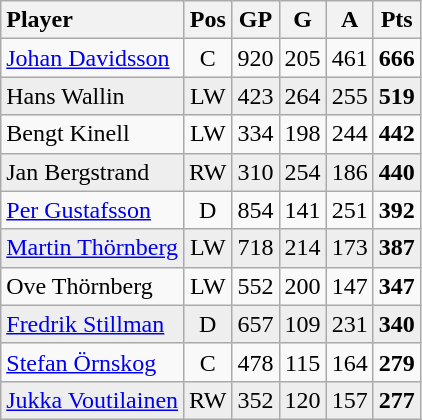<table class="wikitable">
<tr>
<th style="text-align:left;">Player</th>
<th>Pos</th>
<th>GP</th>
<th>G</th>
<th>A</th>
<th>Pts</th>
</tr>
<tr align="center">
<td align="left"><a href='#'>Johan Davidsson</a></td>
<td>C</td>
<td>920</td>
<td>205</td>
<td>461</td>
<td><strong>666</strong></td>
</tr>
<tr align="center" bgcolor="#eeeeee">
<td align="left">Hans Wallin</td>
<td>LW</td>
<td>423</td>
<td>264</td>
<td>255</td>
<td><strong>519</strong></td>
</tr>
<tr align="center">
<td align="left">Bengt Kinell</td>
<td>LW</td>
<td>334</td>
<td>198</td>
<td>244</td>
<td><strong>442</strong></td>
</tr>
<tr align="center" bgcolor="#eeeeee">
<td align="left">Jan Bergstrand</td>
<td>RW</td>
<td>310</td>
<td>254</td>
<td>186</td>
<td><strong>440</strong></td>
</tr>
<tr align="center">
<td align="left"><a href='#'>Per Gustafsson</a></td>
<td>D</td>
<td>854</td>
<td>141</td>
<td>251</td>
<td><strong>392</strong></td>
</tr>
<tr align="center" bgcolor="#eeeeee">
<td align="left"><a href='#'>Martin Thörnberg</a></td>
<td>LW</td>
<td>718</td>
<td>214</td>
<td>173</td>
<td><strong>387</strong></td>
</tr>
<tr align="center">
<td align="left">Ove Thörnberg</td>
<td>LW</td>
<td>552</td>
<td>200</td>
<td>147</td>
<td><strong>347</strong></td>
</tr>
<tr align="center" bgcolor="#eeeeee">
<td align="left"><a href='#'>Fredrik Stillman</a></td>
<td>D</td>
<td>657</td>
<td>109</td>
<td>231</td>
<td><strong>340</strong></td>
</tr>
<tr align="center">
<td align="left"><a href='#'>Stefan Örnskog</a></td>
<td>C</td>
<td>478</td>
<td>115</td>
<td>164</td>
<td><strong>279</strong></td>
</tr>
<tr align="center" bgcolor="#eeeeee">
<td align="left"><a href='#'>Jukka Voutilainen</a></td>
<td>RW</td>
<td>352</td>
<td>120</td>
<td>157</td>
<td><strong>277</strong></td>
</tr>
</table>
